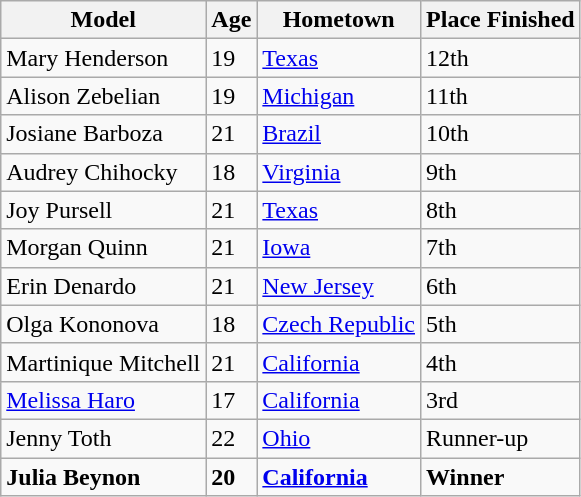<table class="wikitable sortable">
<tr>
<th>Model</th>
<th>Age</th>
<th>Hometown</th>
<th>Place Finished</th>
</tr>
<tr>
<td>Mary Henderson</td>
<td>19</td>
<td><a href='#'>Texas</a></td>
<td>12th</td>
</tr>
<tr>
<td>Alison Zebelian</td>
<td>19</td>
<td><a href='#'>Michigan</a></td>
<td>11th</td>
</tr>
<tr>
<td>Josiane Barboza</td>
<td>21</td>
<td><a href='#'>Brazil</a></td>
<td>10th</td>
</tr>
<tr>
<td>Audrey Chihocky</td>
<td>18</td>
<td><a href='#'>Virginia</a></td>
<td>9th</td>
</tr>
<tr>
<td>Joy Pursell</td>
<td>21</td>
<td><a href='#'>Texas</a></td>
<td>8th</td>
</tr>
<tr>
<td>Morgan Quinn</td>
<td>21</td>
<td><a href='#'>Iowa</a></td>
<td>7th</td>
</tr>
<tr>
<td>Erin Denardo</td>
<td>21</td>
<td><a href='#'>New Jersey</a></td>
<td>6th</td>
</tr>
<tr>
<td>Olga Kononova</td>
<td>18</td>
<td><a href='#'>Czech Republic</a></td>
<td>5th</td>
</tr>
<tr>
<td>Martinique Mitchell</td>
<td>21</td>
<td><a href='#'>California</a></td>
<td>4th</td>
</tr>
<tr>
<td><a href='#'>Melissa Haro</a></td>
<td>17</td>
<td><a href='#'>California</a></td>
<td>3rd</td>
</tr>
<tr>
<td>Jenny Toth</td>
<td>22</td>
<td><a href='#'>Ohio</a></td>
<td>Runner-up</td>
</tr>
<tr>
<td><strong>Julia Beynon</strong></td>
<td><strong>20</strong></td>
<td><strong><a href='#'>California</a></strong></td>
<td><strong>Winner</strong></td>
</tr>
</table>
